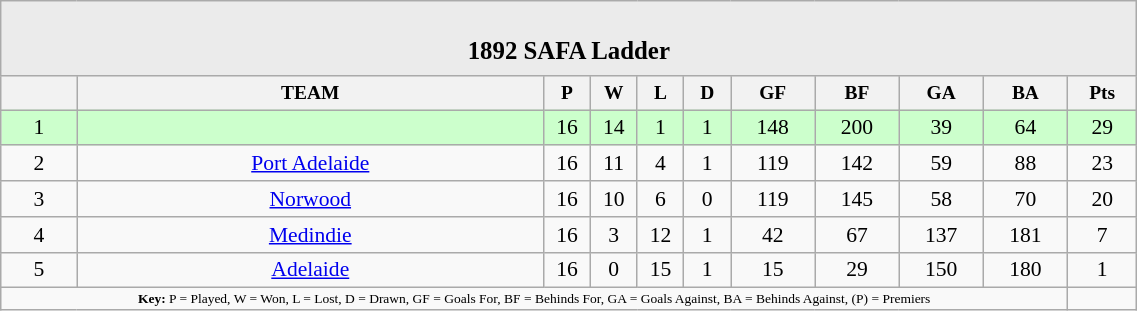<table class="wikitable" style="text-align: center; font-size: 90%; width: 60%">
<tr>
<td colspan="11" style="background: #EBEBEB;"><br><table border="0" width="100%" cellpadding="0" cellspacing="0">
<tr style="background: #EBEBEB;">
<td width="25%" style="border: 0;"></td>
<td style="border: 0; font-size: 115%;"><strong>1892 SAFA Ladder</strong></td>
<td width="25%" style="border: 0;"></td>
</tr>
</table>
</td>
</tr>
<tr style="text-align: center; font-size: 90%;">
<th></th>
<th>TEAM</th>
<th width="25">P</th>
<th width="25">W</th>
<th width="25">L</th>
<th width="25">D</th>
<th width="50">GF</th>
<th width="50">BF</th>
<th width="50">GA</th>
<th width="50">BA</th>
<th>Pts</th>
</tr>
<tr style="background: #CCFFCC;">
<td>1</td>
<td></td>
<td>16</td>
<td>14</td>
<td>1</td>
<td>1</td>
<td>148</td>
<td>200</td>
<td>39</td>
<td>64</td>
<td>29</td>
</tr>
<tr>
<td>2</td>
<td><a href='#'>Port Adelaide</a></td>
<td>16</td>
<td>11</td>
<td>4</td>
<td>1</td>
<td>119</td>
<td>142</td>
<td>59</td>
<td>88</td>
<td>23</td>
</tr>
<tr>
<td>3</td>
<td><a href='#'>Norwood</a></td>
<td>16</td>
<td>10</td>
<td>6</td>
<td>0</td>
<td>119</td>
<td>145</td>
<td>58</td>
<td>70</td>
<td>20</td>
</tr>
<tr>
<td>4</td>
<td><a href='#'>Medindie</a></td>
<td>16</td>
<td>3</td>
<td>12</td>
<td>1</td>
<td>42</td>
<td>67</td>
<td>137</td>
<td>181</td>
<td>7</td>
</tr>
<tr>
<td>5</td>
<td><a href='#'>Adelaide</a></td>
<td>16</td>
<td>0</td>
<td>15</td>
<td>1</td>
<td>15</td>
<td>29</td>
<td>150</td>
<td>180</td>
<td>1</td>
</tr>
<tr style="font-size: xx-small;">
<td colspan="10"><strong>Key:</strong> P = Played, W = Won, L = Lost, D = Drawn, GF = Goals For, BF = Behinds For, GA = Goals Against, BA = Behinds Against, (P) = Premiers</td>
<td></td>
</tr>
</table>
